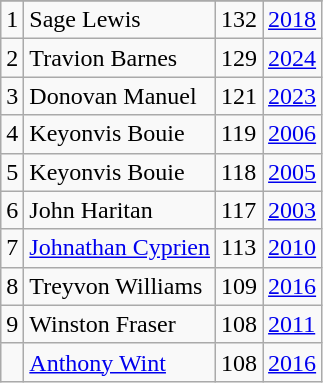<table class="wikitable">
<tr>
</tr>
<tr>
<td>1</td>
<td>Sage Lewis</td>
<td>132</td>
<td><a href='#'>2018</a></td>
</tr>
<tr>
<td>2</td>
<td>Travion Barnes</td>
<td>129</td>
<td><a href='#'>2024</a></td>
</tr>
<tr>
<td>3</td>
<td>Donovan Manuel</td>
<td>121</td>
<td><a href='#'>2023</a></td>
</tr>
<tr>
<td>4</td>
<td>Keyonvis Bouie</td>
<td>119</td>
<td><a href='#'>2006</a></td>
</tr>
<tr>
<td>5</td>
<td>Keyonvis Bouie</td>
<td>118</td>
<td><a href='#'>2005</a></td>
</tr>
<tr>
<td>6</td>
<td>John Haritan</td>
<td>117</td>
<td><a href='#'>2003</a></td>
</tr>
<tr>
<td>7</td>
<td><a href='#'>Johnathan Cyprien</a></td>
<td>113</td>
<td><a href='#'>2010</a></td>
</tr>
<tr>
<td>8</td>
<td>Treyvon Williams</td>
<td>109</td>
<td><a href='#'>2016</a></td>
</tr>
<tr>
<td>9</td>
<td>Winston Fraser</td>
<td>108</td>
<td><a href='#'>2011</a></td>
</tr>
<tr>
<td></td>
<td><a href='#'>Anthony Wint</a></td>
<td>108</td>
<td><a href='#'>2016</a></td>
</tr>
</table>
